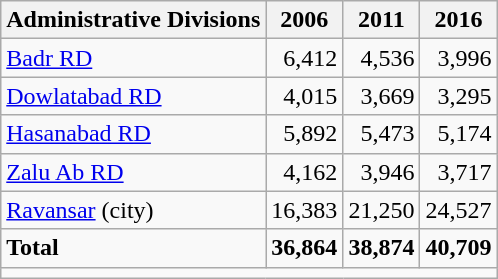<table class="wikitable">
<tr>
<th>Administrative Divisions</th>
<th>2006</th>
<th>2011</th>
<th>2016</th>
</tr>
<tr>
<td><a href='#'>Badr RD</a></td>
<td style="text-align: right;">6,412</td>
<td style="text-align: right;">4,536</td>
<td style="text-align: right;">3,996</td>
</tr>
<tr>
<td><a href='#'>Dowlatabad RD</a></td>
<td style="text-align: right;">4,015</td>
<td style="text-align: right;">3,669</td>
<td style="text-align: right;">3,295</td>
</tr>
<tr>
<td><a href='#'>Hasanabad RD</a></td>
<td style="text-align: right;">5,892</td>
<td style="text-align: right;">5,473</td>
<td style="text-align: right;">5,174</td>
</tr>
<tr>
<td><a href='#'>Zalu Ab RD</a></td>
<td style="text-align: right;">4,162</td>
<td style="text-align: right;">3,946</td>
<td style="text-align: right;">3,717</td>
</tr>
<tr>
<td><a href='#'>Ravansar</a> (city)</td>
<td style="text-align: right;">16,383</td>
<td style="text-align: right;">21,250</td>
<td style="text-align: right;">24,527</td>
</tr>
<tr>
<td><strong>Total</strong></td>
<td style="text-align: right;"><strong>36,864</strong></td>
<td style="text-align: right;"><strong>38,874</strong></td>
<td style="text-align: right;"><strong>40,709</strong></td>
</tr>
<tr>
<td colspan=4></td>
</tr>
</table>
